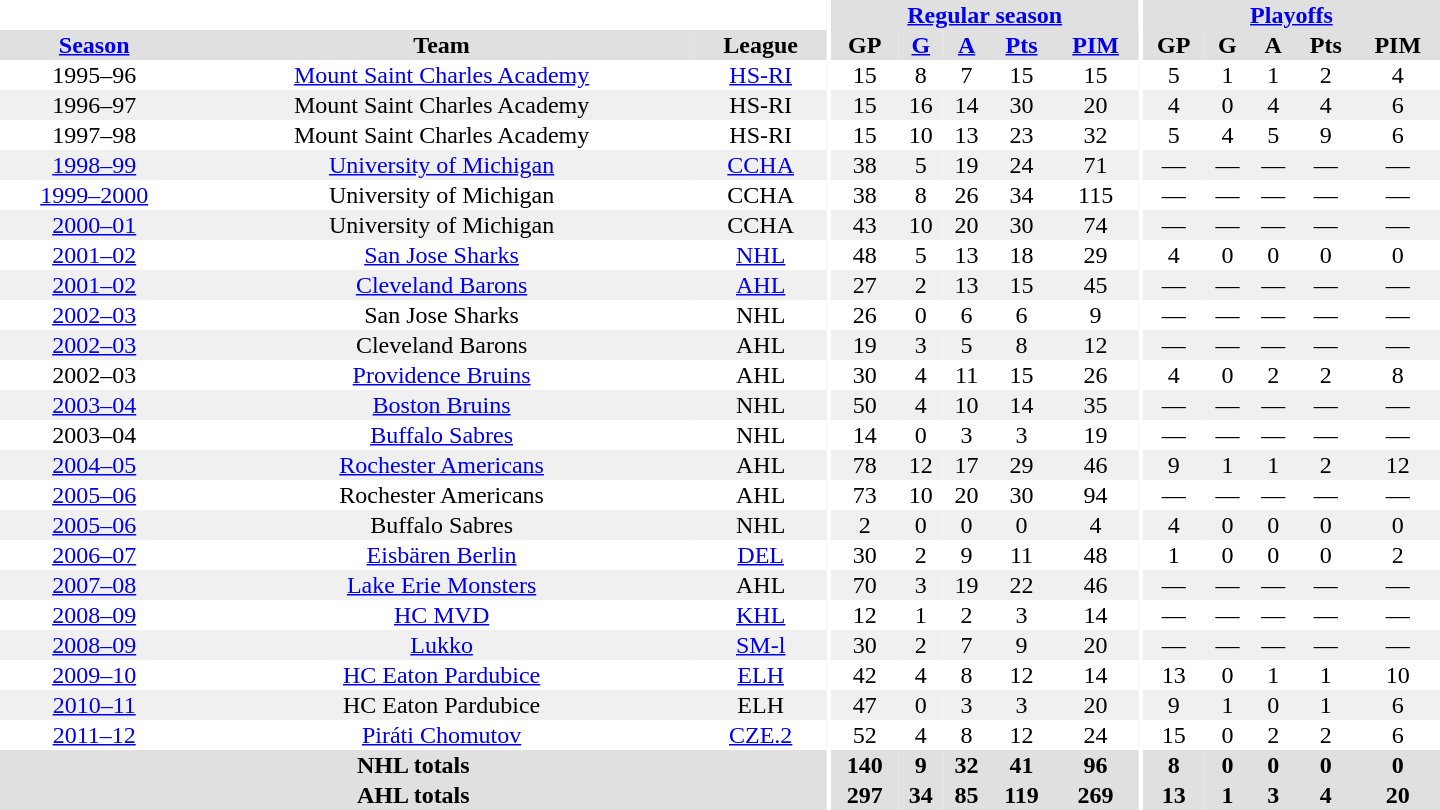<table border="0" cellpadding="1" cellspacing="0" style="text-align:center; width:60em">
<tr bgcolor="#e0e0e0">
<th colspan="3" bgcolor="#ffffff"></th>
<th rowspan="99" bgcolor="#ffffff"></th>
<th colspan="5"><a href='#'>Regular season</a></th>
<th rowspan="99" bgcolor="#ffffff"></th>
<th colspan="5"><a href='#'>Playoffs</a></th>
</tr>
<tr bgcolor="#e0e0e0">
<th><a href='#'>Season</a></th>
<th>Team</th>
<th>League</th>
<th>GP</th>
<th><a href='#'>G</a></th>
<th><a href='#'>A</a></th>
<th><a href='#'>Pts</a></th>
<th><a href='#'>PIM</a></th>
<th>GP</th>
<th>G</th>
<th>A</th>
<th>Pts</th>
<th>PIM</th>
</tr>
<tr>
<td>1995–96</td>
<td><a href='#'>Mount Saint Charles Academy</a></td>
<td><a href='#'>HS-RI</a></td>
<td>15</td>
<td>8</td>
<td>7</td>
<td>15</td>
<td>15</td>
<td>5</td>
<td>1</td>
<td>1</td>
<td>2</td>
<td>4</td>
</tr>
<tr bgcolor="#f0f0f0">
<td>1996–97</td>
<td>Mount Saint Charles Academy</td>
<td>HS-RI</td>
<td>15</td>
<td>16</td>
<td>14</td>
<td>30</td>
<td>20</td>
<td>4</td>
<td>0</td>
<td>4</td>
<td>4</td>
<td>6</td>
</tr>
<tr>
<td>1997–98</td>
<td>Mount Saint Charles Academy</td>
<td>HS-RI</td>
<td>15</td>
<td>10</td>
<td>13</td>
<td>23</td>
<td>32</td>
<td>5</td>
<td>4</td>
<td>5</td>
<td>9</td>
<td>6</td>
</tr>
<tr bgcolor="#f0f0f0">
<td><a href='#'>1998–99</a></td>
<td><a href='#'>University of Michigan</a></td>
<td><a href='#'>CCHA</a></td>
<td>38</td>
<td>5</td>
<td>19</td>
<td>24</td>
<td>71</td>
<td>—</td>
<td>—</td>
<td>—</td>
<td>—</td>
<td>—</td>
</tr>
<tr>
<td><a href='#'>1999–2000</a></td>
<td>University of Michigan</td>
<td>CCHA</td>
<td>38</td>
<td>8</td>
<td>26</td>
<td>34</td>
<td>115</td>
<td>—</td>
<td>—</td>
<td>—</td>
<td>—</td>
<td>—</td>
</tr>
<tr bgcolor="#f0f0f0">
<td><a href='#'>2000–01</a></td>
<td>University of Michigan</td>
<td>CCHA</td>
<td>43</td>
<td>10</td>
<td>20</td>
<td>30</td>
<td>74</td>
<td>—</td>
<td>—</td>
<td>—</td>
<td>—</td>
<td>—</td>
</tr>
<tr>
<td><a href='#'>2001–02</a></td>
<td><a href='#'>San Jose Sharks</a></td>
<td><a href='#'>NHL</a></td>
<td>48</td>
<td>5</td>
<td>13</td>
<td>18</td>
<td>29</td>
<td>4</td>
<td>0</td>
<td>0</td>
<td>0</td>
<td>0</td>
</tr>
<tr bgcolor="#f0f0f0">
<td><a href='#'>2001–02</a></td>
<td><a href='#'>Cleveland Barons</a></td>
<td><a href='#'>AHL</a></td>
<td>27</td>
<td>2</td>
<td>13</td>
<td>15</td>
<td>45</td>
<td>—</td>
<td>—</td>
<td>—</td>
<td>—</td>
<td>—</td>
</tr>
<tr>
<td><a href='#'>2002–03</a></td>
<td>San Jose Sharks</td>
<td>NHL</td>
<td>26</td>
<td>0</td>
<td>6</td>
<td>6</td>
<td>9</td>
<td>—</td>
<td>—</td>
<td>—</td>
<td>—</td>
<td>—</td>
</tr>
<tr bgcolor="#f0f0f0">
<td><a href='#'>2002–03</a></td>
<td>Cleveland Barons</td>
<td>AHL</td>
<td>19</td>
<td>3</td>
<td>5</td>
<td>8</td>
<td>12</td>
<td>—</td>
<td>—</td>
<td>—</td>
<td>—</td>
<td>—</td>
</tr>
<tr>
<td>2002–03</td>
<td><a href='#'>Providence Bruins</a></td>
<td>AHL</td>
<td>30</td>
<td>4</td>
<td>11</td>
<td>15</td>
<td>26</td>
<td>4</td>
<td>0</td>
<td>2</td>
<td>2</td>
<td>8</td>
</tr>
<tr bgcolor="#f0f0f0">
<td><a href='#'>2003–04</a></td>
<td><a href='#'>Boston Bruins</a></td>
<td>NHL</td>
<td>50</td>
<td>4</td>
<td>10</td>
<td>14</td>
<td>35</td>
<td>—</td>
<td>—</td>
<td>—</td>
<td>—</td>
<td>—</td>
</tr>
<tr>
<td>2003–04</td>
<td><a href='#'>Buffalo Sabres</a></td>
<td>NHL</td>
<td>14</td>
<td>0</td>
<td>3</td>
<td>3</td>
<td>19</td>
<td>—</td>
<td>—</td>
<td>—</td>
<td>—</td>
<td>—</td>
</tr>
<tr bgcolor="#f0f0f0">
<td><a href='#'>2004–05</a></td>
<td><a href='#'>Rochester Americans</a></td>
<td>AHL</td>
<td>78</td>
<td>12</td>
<td>17</td>
<td>29</td>
<td>46</td>
<td>9</td>
<td>1</td>
<td>1</td>
<td>2</td>
<td>12</td>
</tr>
<tr>
<td><a href='#'>2005–06</a></td>
<td>Rochester Americans</td>
<td>AHL</td>
<td>73</td>
<td>10</td>
<td>20</td>
<td>30</td>
<td>94</td>
<td>—</td>
<td>—</td>
<td>—</td>
<td>—</td>
<td>—</td>
</tr>
<tr bgcolor="#f0f0f0">
<td><a href='#'>2005–06</a></td>
<td>Buffalo Sabres</td>
<td>NHL</td>
<td>2</td>
<td>0</td>
<td>0</td>
<td>0</td>
<td>4</td>
<td>4</td>
<td>0</td>
<td>0</td>
<td>0</td>
<td>0</td>
</tr>
<tr>
<td><a href='#'>2006–07</a></td>
<td><a href='#'>Eisbären Berlin</a></td>
<td><a href='#'>DEL</a></td>
<td>30</td>
<td>2</td>
<td>9</td>
<td>11</td>
<td>48</td>
<td>1</td>
<td>0</td>
<td>0</td>
<td>0</td>
<td>2</td>
</tr>
<tr bgcolor="#f0f0f0">
<td><a href='#'>2007–08</a></td>
<td><a href='#'>Lake Erie Monsters</a></td>
<td>AHL</td>
<td>70</td>
<td>3</td>
<td>19</td>
<td>22</td>
<td>46</td>
<td>—</td>
<td>—</td>
<td>—</td>
<td>—</td>
<td>—</td>
</tr>
<tr>
<td><a href='#'>2008–09</a></td>
<td><a href='#'>HC MVD</a></td>
<td><a href='#'>KHL</a></td>
<td>12</td>
<td>1</td>
<td>2</td>
<td>3</td>
<td>14</td>
<td>—</td>
<td>—</td>
<td>—</td>
<td>—</td>
<td>—</td>
</tr>
<tr bgcolor="#f0f0f0">
<td><a href='#'>2008–09</a></td>
<td><a href='#'>Lukko</a></td>
<td><a href='#'>SM-l</a></td>
<td>30</td>
<td>2</td>
<td>7</td>
<td>9</td>
<td>20</td>
<td>—</td>
<td>—</td>
<td>—</td>
<td>—</td>
<td>—</td>
</tr>
<tr>
<td><a href='#'>2009–10</a></td>
<td><a href='#'>HC Eaton Pardubice</a></td>
<td><a href='#'>ELH</a></td>
<td>42</td>
<td>4</td>
<td>8</td>
<td>12</td>
<td>14</td>
<td>13</td>
<td>0</td>
<td>1</td>
<td>1</td>
<td>10</td>
</tr>
<tr bgcolor="#f0f0f0">
<td><a href='#'>2010–11</a></td>
<td>HC Eaton Pardubice</td>
<td>ELH</td>
<td>47</td>
<td>0</td>
<td>3</td>
<td>3</td>
<td>20</td>
<td>9</td>
<td>1</td>
<td>0</td>
<td>1</td>
<td>6</td>
</tr>
<tr>
<td><a href='#'>2011–12</a></td>
<td><a href='#'>Piráti Chomutov</a></td>
<td><a href='#'>CZE.2</a></td>
<td>52</td>
<td>4</td>
<td>8</td>
<td>12</td>
<td>24</td>
<td>15</td>
<td>0</td>
<td>2</td>
<td>2</td>
<td>6</td>
</tr>
<tr bgcolor="#e0e0e0">
<th colspan="3">NHL totals</th>
<th>140</th>
<th>9</th>
<th>32</th>
<th>41</th>
<th>96</th>
<th>8</th>
<th>0</th>
<th>0</th>
<th>0</th>
<th>0</th>
</tr>
<tr bgcolor="#e0e0e0">
<th colspan="3">AHL totals</th>
<th>297</th>
<th>34</th>
<th>85</th>
<th>119</th>
<th>269</th>
<th>13</th>
<th>1</th>
<th>3</th>
<th>4</th>
<th>20</th>
</tr>
</table>
